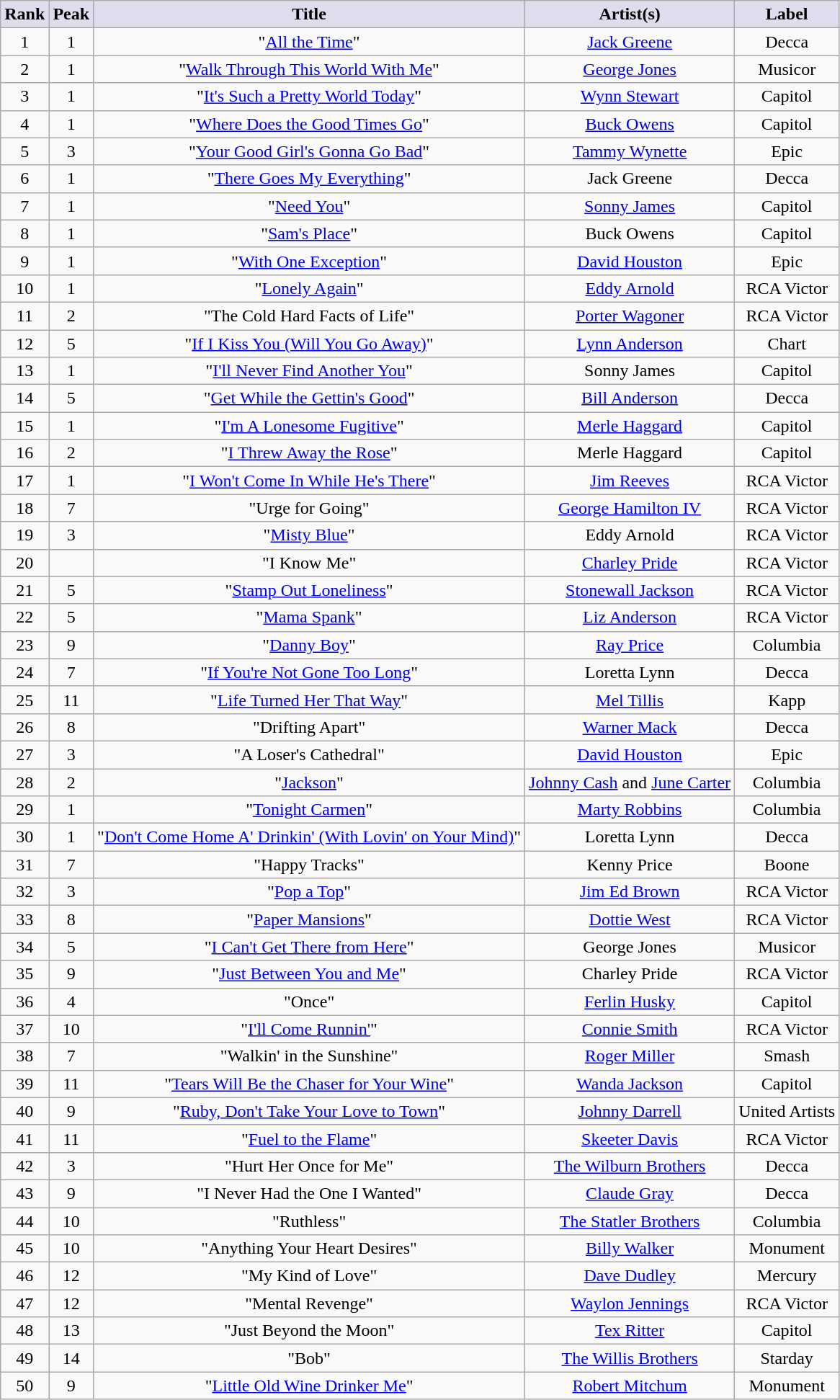<table class="wikitable sortable" style="text-align: center">
<tr>
<th scope="col" style="background:#dde;">Rank</th>
<th scope="col" style="background:#dde;">Peak</th>
<th scope="col" style="background:#dde;">Title</th>
<th scope="col" style="background:#dde;">Artist(s)</th>
<th scope="col" style="background:#dde;">Label</th>
</tr>
<tr>
<td>1</td>
<td>1</td>
<td>"<a href='#'>All the Time</a>"</td>
<td><a href='#'>Jack Greene</a></td>
<td>Decca</td>
</tr>
<tr>
<td>2</td>
<td>1</td>
<td>"<a href='#'>Walk Through This World With Me</a>"</td>
<td><a href='#'>George Jones</a></td>
<td>Musicor</td>
</tr>
<tr>
<td>3</td>
<td>1</td>
<td>"<a href='#'>It's Such a Pretty World Today</a>"</td>
<td><a href='#'>Wynn Stewart</a></td>
<td>Capitol</td>
</tr>
<tr>
<td>4</td>
<td>1</td>
<td>"<a href='#'>Where Does the Good Times Go</a>"</td>
<td><a href='#'>Buck Owens</a></td>
<td>Capitol</td>
</tr>
<tr>
<td>5</td>
<td>3</td>
<td>"<a href='#'>Your Good Girl's Gonna Go Bad</a>"</td>
<td><a href='#'>Tammy Wynette</a></td>
<td>Epic</td>
</tr>
<tr>
<td>6</td>
<td>1</td>
<td>"<a href='#'>There Goes My Everything</a>"</td>
<td>Jack Greene</td>
<td>Decca</td>
</tr>
<tr>
<td>7</td>
<td>1</td>
<td>"<a href='#'>Need You</a>"</td>
<td><a href='#'>Sonny James</a></td>
<td>Capitol</td>
</tr>
<tr>
<td>8</td>
<td>1</td>
<td>"<a href='#'>Sam's Place</a>"</td>
<td>Buck Owens</td>
<td>Capitol</td>
</tr>
<tr>
<td>9</td>
<td>1</td>
<td>"<a href='#'>With One Exception</a>"</td>
<td><a href='#'>David Houston</a></td>
<td>Epic</td>
</tr>
<tr>
<td>10</td>
<td>1</td>
<td>"<a href='#'>Lonely Again</a>"</td>
<td><a href='#'>Eddy Arnold</a></td>
<td>RCA Victor</td>
</tr>
<tr>
<td>11</td>
<td>2</td>
<td>"The Cold Hard Facts of Life"</td>
<td><a href='#'>Porter Wagoner</a></td>
<td>RCA Victor</td>
</tr>
<tr>
<td>12</td>
<td>5</td>
<td>"<a href='#'>If I Kiss You (Will You Go Away)</a>"</td>
<td><a href='#'>Lynn Anderson</a></td>
<td>Chart</td>
</tr>
<tr>
<td>13</td>
<td>1</td>
<td>"<a href='#'>I'll Never Find Another You</a>"</td>
<td>Sonny James</td>
<td>Capitol</td>
</tr>
<tr>
<td>14</td>
<td>5</td>
<td>"<a href='#'>Get While the Gettin's Good</a>"</td>
<td><a href='#'>Bill Anderson</a></td>
<td>Decca</td>
</tr>
<tr>
<td>15</td>
<td>1</td>
<td>"<a href='#'>I'm A Lonesome Fugitive</a>"</td>
<td><a href='#'>Merle Haggard</a></td>
<td>Capitol</td>
</tr>
<tr>
<td>16</td>
<td>2</td>
<td>"<a href='#'>I Threw Away the Rose</a>"</td>
<td>Merle Haggard</td>
<td>Capitol</td>
</tr>
<tr>
<td>17</td>
<td>1</td>
<td>"<a href='#'>I Won't Come In While He's There</a>"</td>
<td><a href='#'>Jim Reeves</a></td>
<td>RCA Victor</td>
</tr>
<tr>
<td>18</td>
<td>7</td>
<td>"Urge for Going"</td>
<td><a href='#'>George Hamilton IV</a></td>
<td>RCA Victor</td>
</tr>
<tr>
<td>19</td>
<td>3</td>
<td>"<a href='#'>Misty Blue</a>"</td>
<td>Eddy Arnold</td>
<td>RCA Victor</td>
</tr>
<tr>
<td>20</td>
<td></td>
<td>"I Know Me"</td>
<td><a href='#'>Charley Pride</a></td>
<td>RCA Victor</td>
</tr>
<tr>
<td>21</td>
<td>5</td>
<td>"<a href='#'>Stamp Out Loneliness</a>"</td>
<td><a href='#'>Stonewall Jackson</a></td>
<td>RCA Victor</td>
</tr>
<tr>
<td>22</td>
<td>5</td>
<td>"<a href='#'>Mama Spank</a>"</td>
<td><a href='#'>Liz Anderson</a></td>
<td>RCA Victor</td>
</tr>
<tr>
<td>23</td>
<td>9</td>
<td>"<a href='#'>Danny Boy</a>"</td>
<td><a href='#'>Ray Price</a></td>
<td>Columbia</td>
</tr>
<tr>
<td>24</td>
<td>7</td>
<td>"<a href='#'>If You're Not Gone Too Long</a>"</td>
<td>Loretta Lynn</td>
<td>Decca</td>
</tr>
<tr>
<td>25</td>
<td>11</td>
<td>"<a href='#'>Life Turned Her That Way</a>"</td>
<td><a href='#'>Mel Tillis</a></td>
<td>Kapp</td>
</tr>
<tr>
<td>26</td>
<td>8</td>
<td>"Drifting Apart"</td>
<td><a href='#'>Warner Mack</a></td>
<td>Decca</td>
</tr>
<tr>
<td>27</td>
<td>3</td>
<td>"A Loser's Cathedral"</td>
<td><a href='#'>David Houston</a></td>
<td>Epic</td>
</tr>
<tr>
<td>28</td>
<td>2</td>
<td>"<a href='#'>Jackson</a>"</td>
<td><a href='#'>Johnny Cash</a> and <a href='#'>June Carter</a></td>
<td>Columbia</td>
</tr>
<tr>
<td>29</td>
<td>1</td>
<td>"<a href='#'>Tonight Carmen</a>"</td>
<td><a href='#'>Marty Robbins</a></td>
<td>Columbia</td>
</tr>
<tr>
<td>30</td>
<td>1</td>
<td>"<a href='#'>Don't Come Home A' Drinkin' (With Lovin' on Your Mind)</a>"</td>
<td>Loretta Lynn</td>
<td>Decca</td>
</tr>
<tr>
<td>31</td>
<td>7</td>
<td>"Happy Tracks"</td>
<td>Kenny Price</td>
<td>Boone</td>
</tr>
<tr>
<td>32</td>
<td>3</td>
<td>"<a href='#'>Pop a Top</a>"</td>
<td><a href='#'>Jim Ed Brown</a></td>
<td>RCA Victor</td>
</tr>
<tr>
<td>33</td>
<td>8</td>
<td>"<a href='#'>Paper Mansions</a>"</td>
<td><a href='#'>Dottie West</a></td>
<td>RCA Victor</td>
</tr>
<tr>
<td>34</td>
<td>5</td>
<td>"<a href='#'>I Can't Get There from Here</a>"</td>
<td>George Jones</td>
<td>Musicor</td>
</tr>
<tr>
<td>35</td>
<td>9</td>
<td>"<a href='#'>Just Between You and Me</a>"</td>
<td>Charley Pride</td>
<td>RCA Victor</td>
</tr>
<tr>
<td>36</td>
<td>4</td>
<td>"Once"</td>
<td><a href='#'>Ferlin Husky</a></td>
<td>Capitol</td>
</tr>
<tr>
<td>37</td>
<td>10</td>
<td>"<a href='#'>I'll Come Runnin'</a>"</td>
<td><a href='#'>Connie Smith</a></td>
<td>RCA Victor</td>
</tr>
<tr>
<td>38</td>
<td>7</td>
<td>"Walkin' in the Sunshine"</td>
<td><a href='#'>Roger Miller</a></td>
<td>Smash</td>
</tr>
<tr>
<td>39</td>
<td>11</td>
<td>"<a href='#'>Tears Will Be the Chaser for Your Wine</a>"</td>
<td><a href='#'>Wanda Jackson</a></td>
<td>Capitol</td>
</tr>
<tr>
<td>40</td>
<td>9</td>
<td>"<a href='#'>Ruby, Don't Take Your Love to Town</a>"</td>
<td><a href='#'>Johnny Darrell</a></td>
<td>United Artists</td>
</tr>
<tr>
<td>41</td>
<td>11</td>
<td>"<a href='#'>Fuel to the Flame</a>"</td>
<td><a href='#'>Skeeter Davis</a></td>
<td>RCA Victor</td>
</tr>
<tr>
<td>42</td>
<td>3</td>
<td>"Hurt Her Once for Me"</td>
<td><a href='#'>The Wilburn Brothers</a></td>
<td>Decca</td>
</tr>
<tr>
<td>43</td>
<td>9</td>
<td>"I Never Had the One I Wanted"</td>
<td><a href='#'>Claude Gray</a></td>
<td>Decca</td>
</tr>
<tr>
<td>44</td>
<td>10</td>
<td>"Ruthless"</td>
<td><a href='#'>The Statler Brothers</a></td>
<td>Columbia</td>
</tr>
<tr>
<td>45</td>
<td>10</td>
<td>"Anything Your Heart Desires"</td>
<td><a href='#'>Billy Walker</a></td>
<td>Monument</td>
</tr>
<tr>
<td>46</td>
<td>12</td>
<td>"My Kind of Love"</td>
<td><a href='#'>Dave Dudley</a></td>
<td>Mercury</td>
</tr>
<tr>
<td>47</td>
<td>12</td>
<td>"Mental Revenge"</td>
<td><a href='#'>Waylon Jennings</a></td>
<td>RCA Victor</td>
</tr>
<tr>
<td>48</td>
<td>13</td>
<td>"Just Beyond the Moon"</td>
<td><a href='#'>Tex Ritter</a></td>
<td>Capitol</td>
</tr>
<tr>
<td>49</td>
<td>14</td>
<td>"Bob"</td>
<td><a href='#'>The Willis Brothers</a></td>
<td>Starday</td>
</tr>
<tr>
<td>50</td>
<td>9</td>
<td>"<a href='#'>Little Old Wine Drinker Me</a>"</td>
<td><a href='#'>Robert Mitchum</a></td>
<td>Monument</td>
</tr>
</table>
